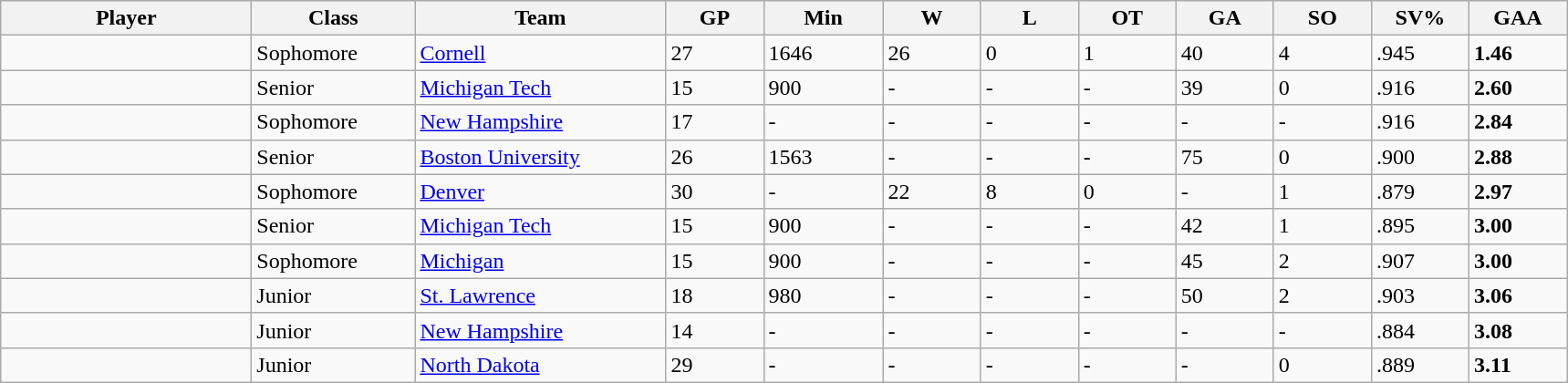<table class="wikitable sortable">
<tr>
<th style="width: 11em;">Player</th>
<th style="width: 7em;">Class</th>
<th style="width: 11em;">Team</th>
<th style="width: 4em;">GP</th>
<th style="width: 5em;">Min</th>
<th style="width: 4em;">W</th>
<th style="width: 4em;">L</th>
<th style="width: 4em;">OT</th>
<th style="width: 4em;">GA</th>
<th style="width: 4em;">SO</th>
<th style="width: 4em;">SV%</th>
<th style="width: 4em;">GAA</th>
</tr>
<tr>
<td></td>
<td>Sophomore</td>
<td><a href='#'>Cornell</a></td>
<td>27</td>
<td>1646</td>
<td>26</td>
<td>0</td>
<td>1</td>
<td>40</td>
<td>4</td>
<td>.945</td>
<td><strong>1.46</strong></td>
</tr>
<tr>
<td></td>
<td>Senior</td>
<td><a href='#'>Michigan Tech</a></td>
<td>15</td>
<td>900</td>
<td>-</td>
<td>-</td>
<td>-</td>
<td>39</td>
<td>0</td>
<td>.916</td>
<td><strong>2.60</strong></td>
</tr>
<tr>
<td></td>
<td>Sophomore</td>
<td><a href='#'>New Hampshire</a></td>
<td>17</td>
<td>-</td>
<td>-</td>
<td>-</td>
<td>-</td>
<td>-</td>
<td>-</td>
<td>.916</td>
<td><strong>2.84</strong></td>
</tr>
<tr>
<td></td>
<td>Senior</td>
<td><a href='#'>Boston University</a></td>
<td>26</td>
<td>1563</td>
<td>-</td>
<td>-</td>
<td>-</td>
<td>75</td>
<td>0</td>
<td>.900</td>
<td><strong>2.88</strong></td>
</tr>
<tr>
<td></td>
<td>Sophomore</td>
<td><a href='#'>Denver</a></td>
<td>30</td>
<td>-</td>
<td>22</td>
<td>8</td>
<td>0</td>
<td>-</td>
<td>1</td>
<td>.879</td>
<td><strong>2.97</strong></td>
</tr>
<tr>
<td></td>
<td>Senior</td>
<td><a href='#'>Michigan Tech</a></td>
<td>15</td>
<td>900</td>
<td>-</td>
<td>-</td>
<td>-</td>
<td>42</td>
<td>1</td>
<td>.895</td>
<td><strong>3.00</strong></td>
</tr>
<tr>
<td></td>
<td>Sophomore</td>
<td><a href='#'>Michigan</a></td>
<td>15</td>
<td>900</td>
<td>-</td>
<td>-</td>
<td>-</td>
<td>45</td>
<td>2</td>
<td>.907</td>
<td><strong>3.00</strong></td>
</tr>
<tr>
<td></td>
<td>Junior</td>
<td><a href='#'>St. Lawrence</a></td>
<td>18</td>
<td>980</td>
<td>-</td>
<td>-</td>
<td>-</td>
<td>50</td>
<td>2</td>
<td>.903</td>
<td><strong>3.06</strong></td>
</tr>
<tr>
<td></td>
<td>Junior</td>
<td><a href='#'>New Hampshire</a></td>
<td>14</td>
<td>-</td>
<td>-</td>
<td>-</td>
<td>-</td>
<td>-</td>
<td>-</td>
<td>.884</td>
<td><strong>3.08</strong></td>
</tr>
<tr>
<td></td>
<td>Junior</td>
<td><a href='#'>North Dakota</a></td>
<td>29</td>
<td>-</td>
<td>-</td>
<td>-</td>
<td>-</td>
<td>-</td>
<td>0</td>
<td>.889</td>
<td><strong>3.11</strong></td>
</tr>
</table>
